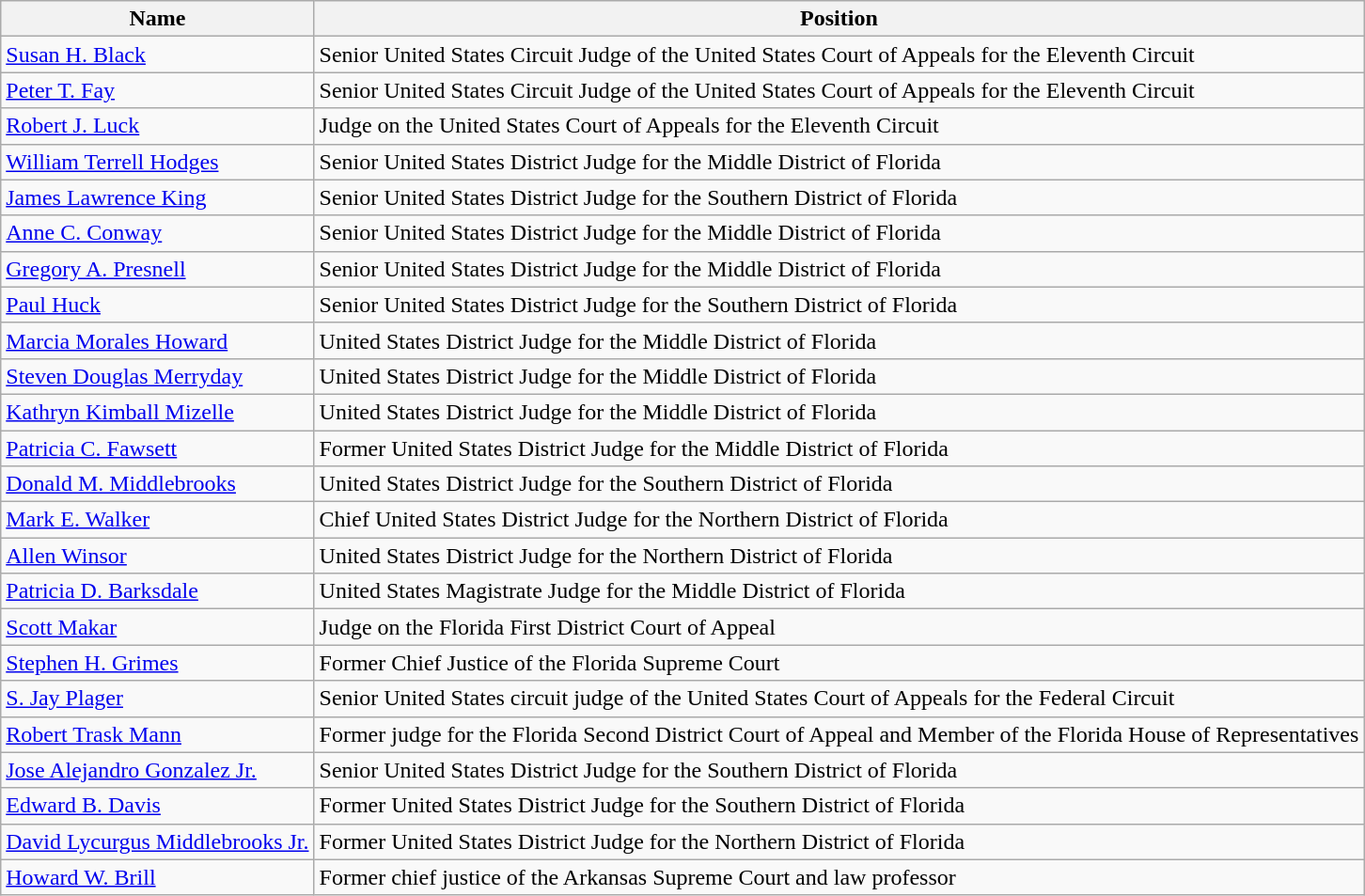<table class="wikitable sortable">
<tr>
<th>Name</th>
<th>Position</th>
</tr>
<tr>
<td><a href='#'>Susan H. Black</a></td>
<td>Senior United States Circuit Judge of the United States Court of Appeals for the Eleventh Circuit</td>
</tr>
<tr>
<td><a href='#'>Peter T. Fay</a></td>
<td>Senior United States Circuit Judge of the United States Court of Appeals for the Eleventh Circuit</td>
</tr>
<tr>
<td><a href='#'>Robert J. Luck</a></td>
<td>Judge on the United States Court of Appeals for the Eleventh Circuit</td>
</tr>
<tr>
<td><a href='#'>William Terrell Hodges</a></td>
<td>Senior United States District Judge for the Middle District of Florida</td>
</tr>
<tr>
<td><a href='#'>James Lawrence King</a></td>
<td>Senior United States District Judge for the Southern District of Florida</td>
</tr>
<tr>
<td><a href='#'>Anne C. Conway</a></td>
<td>Senior United States District Judge for the Middle District of Florida</td>
</tr>
<tr>
<td><a href='#'>Gregory A. Presnell</a></td>
<td>Senior United States District Judge for the Middle District of Florida</td>
</tr>
<tr>
<td><a href='#'>Paul Huck</a></td>
<td>Senior United States District Judge for the Southern District of Florida</td>
</tr>
<tr>
<td><a href='#'>Marcia Morales Howard</a></td>
<td>United States District Judge for the Middle District of Florida</td>
</tr>
<tr>
<td><a href='#'>Steven Douglas Merryday</a></td>
<td>United States District Judge for the Middle District of Florida</td>
</tr>
<tr>
<td><a href='#'>Kathryn Kimball Mizelle</a></td>
<td>United States District Judge for the Middle District of Florida</td>
</tr>
<tr>
<td><a href='#'>Patricia C. Fawsett</a></td>
<td>Former United States District Judge for the Middle District of Florida</td>
</tr>
<tr>
<td><a href='#'>Donald M. Middlebrooks</a></td>
<td>United States District Judge for the Southern District of Florida</td>
</tr>
<tr>
<td><a href='#'>Mark E. Walker</a></td>
<td>Chief United States District Judge for the Northern District of Florida</td>
</tr>
<tr>
<td><a href='#'>Allen Winsor</a></td>
<td>United States District Judge for the Northern District of Florida</td>
</tr>
<tr>
<td><a href='#'>Patricia D. Barksdale</a></td>
<td>United States Magistrate Judge for the Middle District of Florida</td>
</tr>
<tr>
<td><a href='#'>Scott Makar</a></td>
<td>Judge on the Florida First District Court of Appeal</td>
</tr>
<tr>
<td><a href='#'>Stephen H. Grimes</a></td>
<td>Former Chief Justice of the Florida Supreme Court</td>
</tr>
<tr>
<td><a href='#'>S. Jay Plager</a></td>
<td>Senior United States circuit judge of the United States Court of Appeals for the Federal Circuit</td>
</tr>
<tr>
<td><a href='#'>Robert Trask Mann</a></td>
<td>Former judge for the Florida Second District Court of Appeal and Member of the Florida House of Representatives</td>
</tr>
<tr>
<td><a href='#'>Jose Alejandro Gonzalez Jr.</a></td>
<td>Senior United States District Judge for the Southern District of Florida</td>
</tr>
<tr>
<td><a href='#'>Edward B. Davis</a></td>
<td>Former United States District Judge for the Southern District of Florida</td>
</tr>
<tr>
<td><a href='#'>David Lycurgus Middlebrooks Jr.</a></td>
<td>Former United States District Judge for the Northern District of Florida</td>
</tr>
<tr>
<td><a href='#'>Howard W. Brill</a></td>
<td>Former chief justice of the Arkansas Supreme Court and law professor</td>
</tr>
</table>
